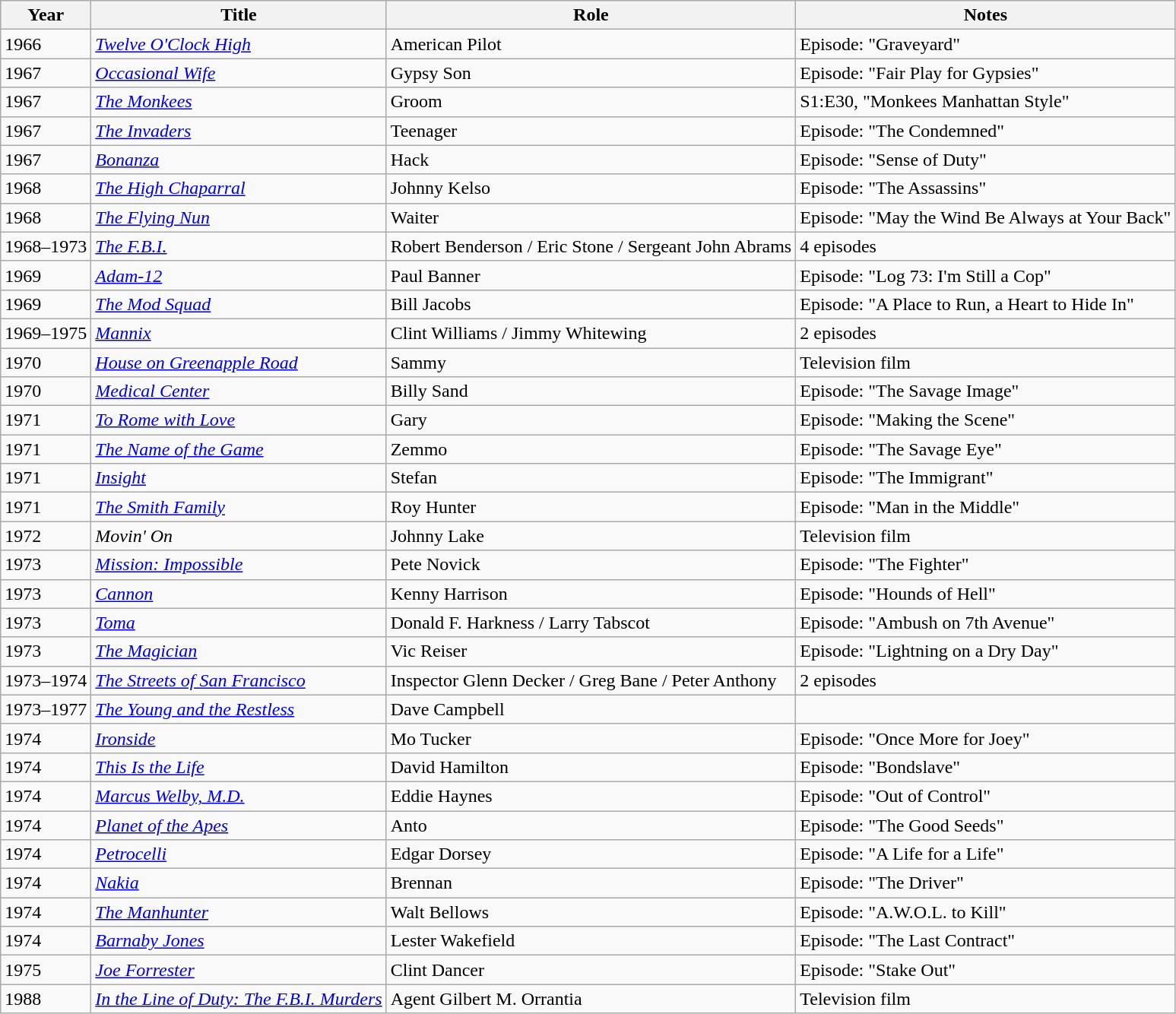<table class="wikitable sortable">
<tr>
<th>Year</th>
<th>Title</th>
<th>Role</th>
<th class="unsortable">Notes</th>
</tr>
<tr>
<td>1966</td>
<td><em><a href='#'>Twelve O'Clock High</a></em></td>
<td>American Pilot</td>
<td>Episode: "Graveyard"</td>
</tr>
<tr>
<td>1967</td>
<td><em><a href='#'>Occasional Wife</a></em></td>
<td>Gypsy Son</td>
<td>Episode: "Fair Play for Gypsies"</td>
</tr>
<tr>
<td>1967</td>
<td><em><a href='#'>The Monkees</a></em></td>
<td>Groom</td>
<td>S1:E30, "Monkees Manhattan Style"</td>
</tr>
<tr>
<td>1967</td>
<td><em><a href='#'>The Invaders</a></em></td>
<td>Teenager</td>
<td>Episode: "The Condemned"</td>
</tr>
<tr>
<td>1967</td>
<td><em><a href='#'>Bonanza</a></em></td>
<td>Hack</td>
<td>Episode: "Sense of Duty"</td>
</tr>
<tr>
<td>1968</td>
<td><em><a href='#'>The High Chaparral</a></em></td>
<td>Johnny Kelso</td>
<td>Episode: "The Assassins"</td>
</tr>
<tr>
<td>1968</td>
<td><em><a href='#'>The Flying Nun</a></em></td>
<td>Waiter</td>
<td>Episode: "May the Wind Be Always at Your Back"</td>
</tr>
<tr>
<td>1968–1973</td>
<td><em><a href='#'>The F.B.I.</a></em></td>
<td>Robert Benderson / Eric Stone / Sergeant John Abrams</td>
<td>4 episodes</td>
</tr>
<tr>
<td>1969</td>
<td><em><a href='#'>Adam-12</a></em></td>
<td>Paul Banner</td>
<td>Episode: "Log 73: I'm Still a Cop"</td>
</tr>
<tr>
<td>1969</td>
<td><em><a href='#'>The Mod Squad</a></em></td>
<td>Bill Jacobs</td>
<td>Episode: "A Place to Run, a Heart to Hide In"</td>
</tr>
<tr>
<td>1969–1975</td>
<td><em><a href='#'>Mannix</a></em></td>
<td>Clint Williams / Jimmy Whitewing</td>
<td>2 episodes</td>
</tr>
<tr>
<td>1970</td>
<td><em><a href='#'>House on Greenapple Road</a></em></td>
<td>Sammy</td>
<td>Television film</td>
</tr>
<tr>
<td>1970</td>
<td><em><a href='#'>Medical Center</a></em></td>
<td>Billy Sand</td>
<td>Episode: "The Savage Image"</td>
</tr>
<tr>
<td>1971</td>
<td><em><a href='#'>To Rome with Love</a></em></td>
<td>Gary</td>
<td>Episode: "Making the Scene"</td>
</tr>
<tr>
<td>1971</td>
<td><em><a href='#'>The Name of the Game</a></em></td>
<td>Zemmo</td>
<td>Episode: "The Savage Eye"</td>
</tr>
<tr>
<td>1971</td>
<td><em><a href='#'>Insight</a></em></td>
<td>Stefan</td>
<td>Episode: "The Immigrant"</td>
</tr>
<tr>
<td>1971</td>
<td><em><a href='#'>The Smith Family</a></em></td>
<td>Roy Hunter</td>
<td>Episode: "Man in the Middle"</td>
</tr>
<tr>
<td>1972</td>
<td><em>Movin' On</em></td>
<td>Johnny Lake</td>
<td>Television film</td>
</tr>
<tr>
<td>1973</td>
<td><em><a href='#'>Mission: Impossible</a></em></td>
<td>Pete Novick</td>
<td>Episode: "The Fighter"</td>
</tr>
<tr>
<td>1973</td>
<td><em><a href='#'>Cannon</a></em></td>
<td>Kenny Harrison</td>
<td>Episode: "Hounds of Hell"</td>
</tr>
<tr>
<td>1973</td>
<td><em><a href='#'>Toma</a></em></td>
<td>Donald F. Harkness / Larry Tabscot</td>
<td>Episode: "Ambush on 7th Avenue"</td>
</tr>
<tr>
<td>1973</td>
<td><em><a href='#'>The Magician</a></em></td>
<td>Vic Reiser</td>
<td>Episode: "Lightning on a Dry Day"</td>
</tr>
<tr>
<td>1973–1974</td>
<td><em><a href='#'>The Streets of San Francisco</a></em></td>
<td>Inspector Glenn Decker / Greg Bane / Peter Anthony</td>
<td>2 episodes</td>
</tr>
<tr>
<td>1973–1977</td>
<td><em><a href='#'>The Young and the Restless</a></em></td>
<td>Dave Campbell</td>
<td></td>
</tr>
<tr>
<td>1974</td>
<td><em><a href='#'>Ironside</a></em></td>
<td>Mo Tucker</td>
<td>Episode: "Once More for Joey"</td>
</tr>
<tr>
<td>1974</td>
<td><em><a href='#'>This Is the Life</a></em></td>
<td>David Hamilton</td>
<td>Episode: "Bondslave"</td>
</tr>
<tr>
<td>1974</td>
<td><em><a href='#'>Marcus Welby, M.D.</a></em></td>
<td>Eddie Haynes</td>
<td>Episode: "Out of Control"</td>
</tr>
<tr>
<td>1974</td>
<td><em><a href='#'>Planet of the Apes</a></em></td>
<td>Anto</td>
<td>Episode: "The Good Seeds"</td>
</tr>
<tr>
<td>1974</td>
<td><em><a href='#'>Petrocelli</a></em></td>
<td>Edgar Dorsey</td>
<td>Episode: "A Life for a Life"</td>
</tr>
<tr>
<td>1974</td>
<td><em><a href='#'>Nakia</a></em></td>
<td>Brennan</td>
<td>Episode: "The Driver"</td>
</tr>
<tr>
<td>1974</td>
<td><em><a href='#'>The Manhunter</a></em></td>
<td>Walt Bellows</td>
<td>Episode: "A.W.O.L. to Kill"</td>
</tr>
<tr>
<td>1974</td>
<td><em><a href='#'>Barnaby Jones</a></em></td>
<td>Lester Wakefield</td>
<td>Episode: "The Last Contract"</td>
</tr>
<tr>
<td>1975</td>
<td><em><a href='#'>Joe Forrester</a></em></td>
<td>Clint Dancer</td>
<td>Episode: "Stake Out"</td>
</tr>
<tr>
<td>1988</td>
<td><em><a href='#'>In the Line of Duty: The F.B.I. Murders</a></em></td>
<td>Agent Gilbert M. Orrantia</td>
<td>Television film</td>
</tr>
</table>
